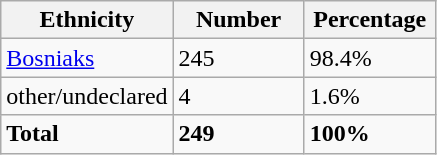<table class="wikitable">
<tr>
<th width="100px">Ethnicity</th>
<th width="80px">Number</th>
<th width="80px">Percentage</th>
</tr>
<tr>
<td><a href='#'>Bosniaks</a></td>
<td>245</td>
<td>98.4%</td>
</tr>
<tr>
<td>other/undeclared</td>
<td>4</td>
<td>1.6%</td>
</tr>
<tr>
<td><strong>Total</strong></td>
<td><strong>249</strong></td>
<td><strong>100%</strong></td>
</tr>
</table>
